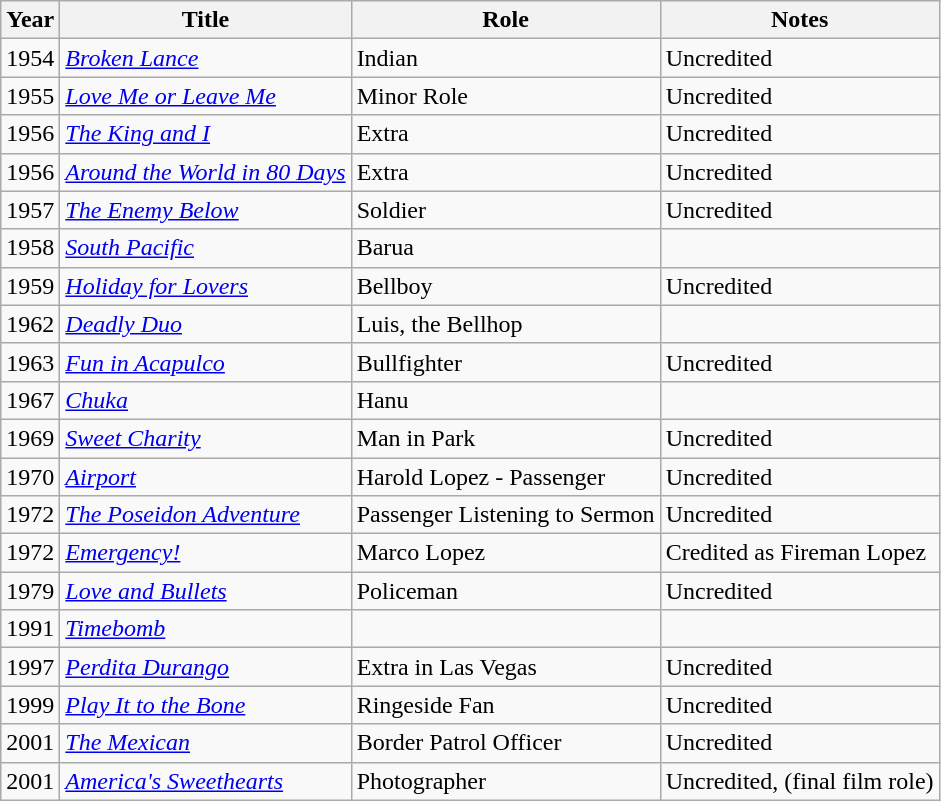<table class="wikitable">
<tr>
<th>Year</th>
<th>Title</th>
<th>Role</th>
<th>Notes</th>
</tr>
<tr>
<td>1954</td>
<td><em><a href='#'>Broken Lance</a></em></td>
<td>Indian</td>
<td>Uncredited</td>
</tr>
<tr>
<td>1955</td>
<td><em><a href='#'>Love Me or Leave Me</a></em></td>
<td>Minor Role</td>
<td>Uncredited</td>
</tr>
<tr>
<td>1956</td>
<td><em><a href='#'>The King and I</a></em></td>
<td>Extra</td>
<td>Uncredited</td>
</tr>
<tr>
<td>1956</td>
<td><em><a href='#'>Around the World in 80 Days</a></em></td>
<td>Extra</td>
<td>Uncredited</td>
</tr>
<tr>
<td>1957</td>
<td><em><a href='#'>The Enemy Below</a></em></td>
<td>Soldier</td>
<td>Uncredited</td>
</tr>
<tr>
<td>1958</td>
<td><em><a href='#'>South Pacific</a></em></td>
<td>Barua</td>
<td></td>
</tr>
<tr>
<td>1959</td>
<td><em><a href='#'>Holiday for Lovers</a></em></td>
<td>Bellboy</td>
<td>Uncredited</td>
</tr>
<tr>
<td>1962</td>
<td><em><a href='#'>Deadly Duo</a></em></td>
<td>Luis, the Bellhop</td>
<td></td>
</tr>
<tr>
<td>1963</td>
<td><em><a href='#'>Fun in Acapulco</a></em></td>
<td>Bullfighter</td>
<td>Uncredited</td>
</tr>
<tr>
<td>1967</td>
<td><em><a href='#'>Chuka</a></em></td>
<td>Hanu</td>
<td></td>
</tr>
<tr>
<td>1969</td>
<td><em><a href='#'>Sweet Charity</a></em></td>
<td>Man in Park</td>
<td>Uncredited</td>
</tr>
<tr>
<td>1970</td>
<td><em><a href='#'>Airport</a></em></td>
<td>Harold Lopez - Passenger</td>
<td>Uncredited</td>
</tr>
<tr>
<td>1972</td>
<td><em><a href='#'>The Poseidon Adventure</a></em></td>
<td>Passenger Listening to Sermon</td>
<td>Uncredited</td>
</tr>
<tr>
<td>1972</td>
<td><em><a href='#'>Emergency!</a></em></td>
<td>Marco Lopez</td>
<td>Credited as Fireman Lopez</td>
</tr>
<tr>
<td>1979</td>
<td><em><a href='#'>Love and Bullets</a></em></td>
<td>Policeman</td>
<td>Uncredited</td>
</tr>
<tr>
<td>1991</td>
<td><em><a href='#'>Timebomb</a></em></td>
<td></td>
<td></td>
</tr>
<tr>
<td>1997</td>
<td><em><a href='#'>Perdita Durango</a></em></td>
<td>Extra in Las Vegas</td>
<td>Uncredited</td>
</tr>
<tr>
<td>1999</td>
<td><em><a href='#'>Play It to the Bone</a></em></td>
<td>Ringeside Fan</td>
<td>Uncredited</td>
</tr>
<tr>
<td>2001</td>
<td><em><a href='#'>The Mexican</a></em></td>
<td>Border Patrol Officer</td>
<td>Uncredited</td>
</tr>
<tr>
<td>2001</td>
<td><em><a href='#'>America's Sweethearts</a></em></td>
<td>Photographer</td>
<td>Uncredited, (final film role)</td>
</tr>
</table>
